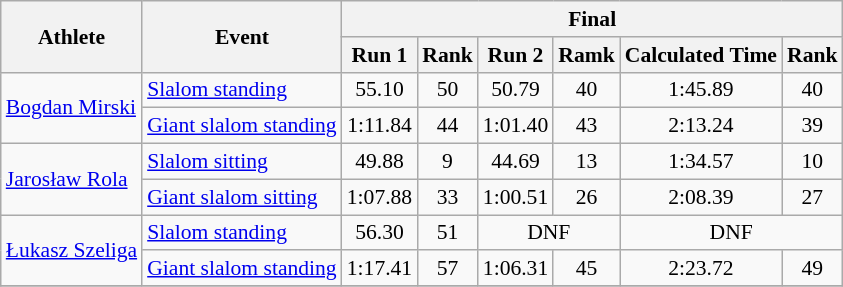<table class="wikitable" style="font-size:90%">
<tr>
<th rowspan="2">Athlete</th>
<th rowspan="2">Event</th>
<th colspan="6">Final</th>
</tr>
<tr>
<th>Run 1</th>
<th>Rank</th>
<th>Run 2</th>
<th>Ramk</th>
<th>Calculated Time</th>
<th>Rank</th>
</tr>
<tr>
<td rowspan=2><a href='#'>Bogdan Mirski</a></td>
<td><a href='#'>Slalom standing</a></td>
<td align="center">55.10</td>
<td align="center">50</td>
<td align="center">50.79</td>
<td align="center">40</td>
<td align="center">1:45.89</td>
<td align="center">40</td>
</tr>
<tr>
<td><a href='#'>Giant slalom standing</a></td>
<td align="center">1:11.84</td>
<td align="center">44</td>
<td align="center">1:01.40</td>
<td align="center">43</td>
<td align="center">2:13.24</td>
<td align="center">39</td>
</tr>
<tr>
<td rowspan=2><a href='#'>Jarosław Rola</a></td>
<td><a href='#'>Slalom sitting</a></td>
<td align="center">49.88</td>
<td align="center">9</td>
<td align="center">44.69</td>
<td align="center">13</td>
<td align="center">1:34.57</td>
<td align="center">10</td>
</tr>
<tr>
<td><a href='#'>Giant slalom sitting</a></td>
<td align="center">1:07.88</td>
<td align="center">33</td>
<td align="center">1:00.51</td>
<td align="center">26</td>
<td align="center">2:08.39</td>
<td align="center">27</td>
</tr>
<tr>
<td rowspan=2><a href='#'>Łukasz Szeliga</a></td>
<td><a href='#'>Slalom standing</a></td>
<td align="center">56.30</td>
<td align="center">51</td>
<td align="center" colspan=2>DNF</td>
<td align="center" colspan=2>DNF</td>
</tr>
<tr>
<td><a href='#'>Giant slalom standing</a></td>
<td align="center">1:17.41</td>
<td align="center">57</td>
<td align="center">1:06.31</td>
<td align="center">45</td>
<td align="center">2:23.72</td>
<td align="center">49</td>
</tr>
<tr>
</tr>
</table>
